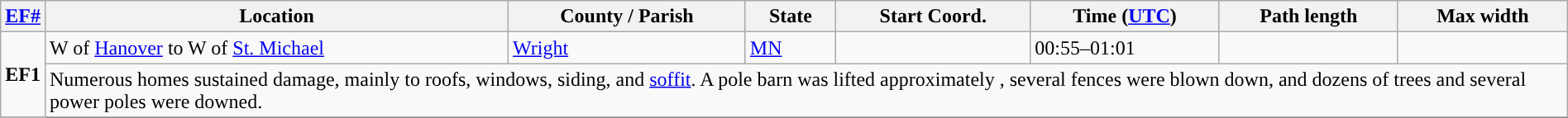<table class="wikitable sortable" style="width:100%;">
<tr>
<th scope="col" width="2%" align="center"><a href='#'>EF#</a></th>
<th scope="col" align="center" class="unsortable">Location</th>
<th scope="col" align="center" class="unsortable">County / Parish</th>
<th scope="col" align="center">State</th>
<th scope="col" align="center" data-sort-type="number">Start Coord.</th>
<th scope="col" align="center" data-sort-type="number">Time (<a href='#'>UTC</a>)</th>
<th scope="col" align="center" data-sort-type="number">Path length</th>
<th scope="col" align="center" data-sort-type="number">Max width</th>
</tr>
<tr>
<td rowspan="2" align="center"><strong>EF1</strong></td>
<td>W of <a href='#'>Hanover</a> to W of <a href='#'>St. Michael</a></td>
<td><a href='#'>Wright</a></td>
<td><a href='#'>MN</a></td>
<td></td>
<td>00:55–01:01</td>
<td></td>
<td></td>
</tr>
<tr class="expand-child">
<td colspan="8" style=" border-bottom: 1px solid black;">Numerous homes sustained damage, mainly to roofs, windows, siding, and <a href='#'>soffit</a>. A pole barn was lifted approximately , several fences were blown down, and dozens of trees and several power poles were downed.</td>
</tr>
<tr>
</tr>
</table>
